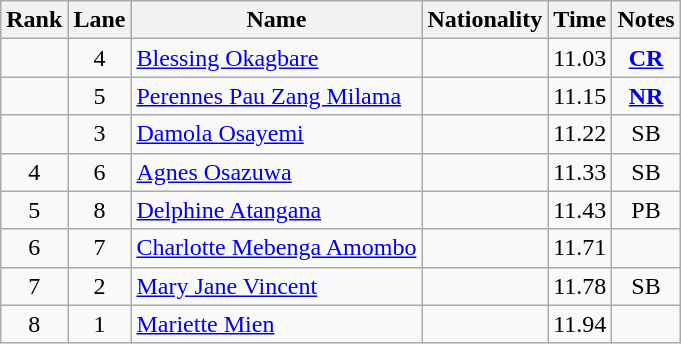<table class="wikitable sortable" style="text-align:center">
<tr>
<th>Rank</th>
<th>Lane</th>
<th>Name</th>
<th>Nationality</th>
<th>Time</th>
<th>Notes</th>
</tr>
<tr>
<td></td>
<td>4</td>
<td align=left><a href='#'>Blessing Okagbare</a></td>
<td align=left></td>
<td>11.03</td>
<td><strong><a href='#'>CR</a></strong></td>
</tr>
<tr>
<td></td>
<td>5</td>
<td align=left><a href='#'>Perennes Pau Zang Milama</a></td>
<td align=left></td>
<td>11.15</td>
<td><strong><a href='#'>NR</a></strong></td>
</tr>
<tr>
<td></td>
<td>3</td>
<td align=left><a href='#'>Damola Osayemi</a></td>
<td align=left></td>
<td>11.22</td>
<td>SB</td>
</tr>
<tr>
<td>4</td>
<td>6</td>
<td align=left><a href='#'>Agnes Osazuwa</a></td>
<td align=left></td>
<td>11.33</td>
<td>SB</td>
</tr>
<tr>
<td>5</td>
<td>8</td>
<td align=left><a href='#'>Delphine Atangana</a></td>
<td align=left></td>
<td>11.43</td>
<td>PB</td>
</tr>
<tr>
<td>6</td>
<td>7</td>
<td align=left><a href='#'>Charlotte Mebenga Amombo</a></td>
<td align=left></td>
<td>11.71</td>
<td></td>
</tr>
<tr>
<td>7</td>
<td>2</td>
<td align=left><a href='#'>Mary Jane Vincent</a></td>
<td align=left></td>
<td>11.78</td>
<td>SB</td>
</tr>
<tr>
<td>8</td>
<td>1</td>
<td align=left><a href='#'>Mariette Mien</a></td>
<td align=left></td>
<td>11.94</td>
<td></td>
</tr>
</table>
